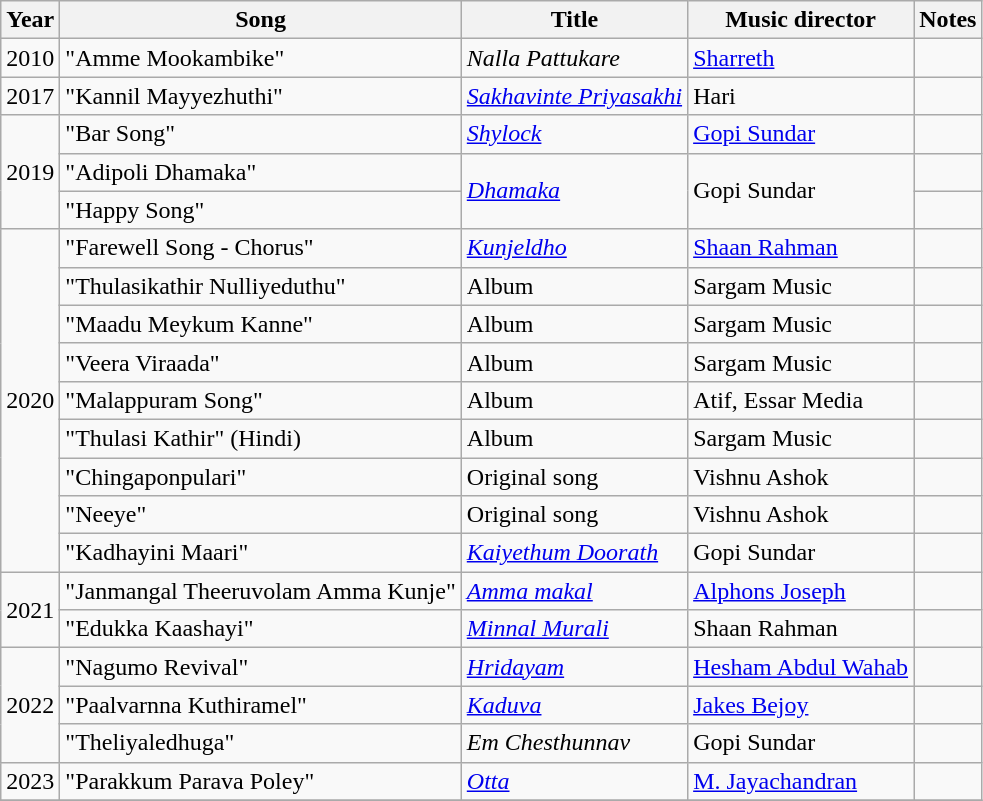<table class="sortable wikitable">
<tr>
<th>Year</th>
<th>Song</th>
<th>Title</th>
<th>Music director</th>
<th>Notes</th>
</tr>
<tr>
<td>2010</td>
<td>"Amme Mookambike"</td>
<td><em>Nalla Pattukare</em></td>
<td><a href='#'>Sharreth</a></td>
<td></td>
</tr>
<tr>
<td>2017</td>
<td>"Kannil Mayyezhuthi"</td>
<td><em><a href='#'>Sakhavinte Priyasakhi</a></em></td>
<td>Hari</td>
<td></td>
</tr>
<tr>
<td rowspan="3">2019</td>
<td>"Bar Song"</td>
<td><em><a href='#'>Shylock</a></em></td>
<td><a href='#'>Gopi Sundar</a></td>
<td></td>
</tr>
<tr>
<td>"Adipoli Dhamaka"</td>
<td rowspan="2"><a href='#'><em>Dhamaka</em></a></td>
<td rowspan="2">Gopi Sundar</td>
<td></td>
</tr>
<tr>
<td>"Happy Song"</td>
<td></td>
</tr>
<tr>
<td rowspan="9">2020</td>
<td>"Farewell Song - Chorus"</td>
<td><em><a href='#'>Kunjeldho</a></em></td>
<td><a href='#'>Shaan Rahman</a></td>
<td></td>
</tr>
<tr>
<td>"Thulasikathir Nulliyeduthu"</td>
<td>Album</td>
<td>Sargam Music</td>
<td></td>
</tr>
<tr>
<td>"Maadu Meykum Kanne"</td>
<td>Album</td>
<td>Sargam Music</td>
<td></td>
</tr>
<tr>
<td>"Veera Viraada"</td>
<td>Album</td>
<td>Sargam Music</td>
<td></td>
</tr>
<tr>
<td>"Malappuram Song"</td>
<td>Album</td>
<td>Atif, Essar Media</td>
<td></td>
</tr>
<tr>
<td>"Thulasi Kathir" (Hindi)</td>
<td>Album</td>
<td>Sargam Music</td>
<td></td>
</tr>
<tr>
<td>"Chingaponpulari"</td>
<td>Original song</td>
<td>Vishnu Ashok</td>
<td></td>
</tr>
<tr>
<td>"Neeye"</td>
<td>Original song</td>
<td>Vishnu Ashok</td>
<td></td>
</tr>
<tr>
<td>"Kadhayini Maari"</td>
<td><a href='#'><em>Kaiyethum Doorath</em></a></td>
<td>Gopi Sundar</td>
<td></td>
</tr>
<tr>
<td rowspan="2">2021</td>
<td>"Janmangal Theeruvolam Amma Kunje"</td>
<td><a href='#'><em>Amma makal</em></a></td>
<td><a href='#'>Alphons Joseph</a></td>
<td></td>
</tr>
<tr>
<td>"Edukka Kaashayi"</td>
<td><em><a href='#'>Minnal Murali</a></em></td>
<td>Shaan Rahman</td>
<td></td>
</tr>
<tr>
<td rowspan="3">2022</td>
<td>"Nagumo Revival"</td>
<td><em><a href='#'>Hridayam</a></em></td>
<td><a href='#'>Hesham Abdul Wahab</a></td>
<td></td>
</tr>
<tr>
<td>"Paalvarnna Kuthiramel"</td>
<td><em><a href='#'>Kaduva</a></em></td>
<td><a href='#'>Jakes Bejoy</a></td>
<td></td>
</tr>
<tr>
<td>"Theliyaledhuga"</td>
<td><em>Em Chesthunnav</em></td>
<td>Gopi Sundar</td>
<td></td>
</tr>
<tr>
<td>2023</td>
<td>"Parakkum Parava Poley"</td>
<td><a href='#'><em>Otta</em></a></td>
<td><a href='#'>M. Jayachandran</a></td>
<td></td>
</tr>
<tr>
</tr>
</table>
